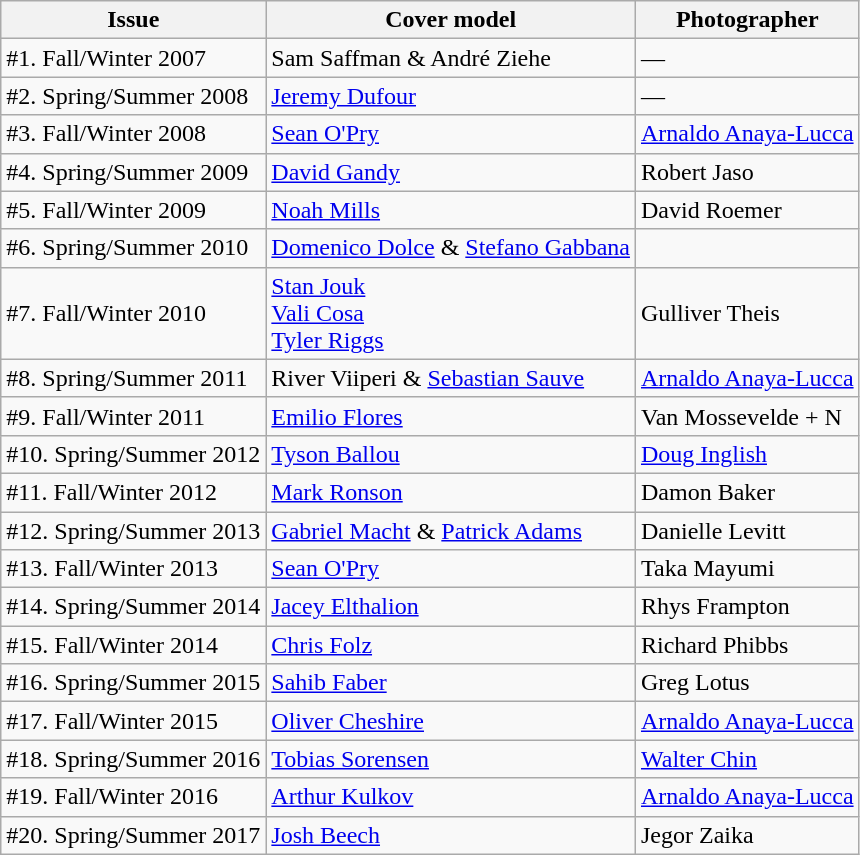<table class="sortable wikitable">
<tr>
<th>Issue</th>
<th>Cover model</th>
<th>Photographer</th>
</tr>
<tr>
<td>#1. Fall/Winter 2007</td>
<td>Sam Saffman & André Ziehe</td>
<td>—</td>
</tr>
<tr>
<td>#2. Spring/Summer 2008</td>
<td><a href='#'>Jeremy Dufour</a></td>
<td>—</td>
</tr>
<tr>
<td>#3. Fall/Winter 2008</td>
<td><a href='#'>Sean O'Pry</a></td>
<td><a href='#'>Arnaldo Anaya-Lucca</a></td>
</tr>
<tr>
<td>#4. Spring/Summer 2009</td>
<td><a href='#'>David Gandy</a></td>
<td>Robert Jaso</td>
</tr>
<tr>
<td>#5. Fall/Winter 2009</td>
<td><a href='#'>Noah Mills</a></td>
<td>David Roemer</td>
</tr>
<tr>
<td>#6. Spring/Summer 2010</td>
<td><a href='#'>Domenico Dolce</a> & <a href='#'>Stefano Gabbana</a></td>
<td></td>
</tr>
<tr>
<td>#7. Fall/Winter 2010</td>
<td><a href='#'>Stan Jouk</a><br><a href='#'>Vali Cosa</a><br><a href='#'>Tyler Riggs</a></td>
<td>Gulliver Theis</td>
</tr>
<tr>
<td>#8. Spring/Summer 2011</td>
<td>River Viiperi & <a href='#'>Sebastian Sauve</a></td>
<td><a href='#'>Arnaldo Anaya-Lucca</a></td>
</tr>
<tr>
<td>#9. Fall/Winter 2011</td>
<td><a href='#'>Emilio Flores</a></td>
<td>Van Mossevelde + N</td>
</tr>
<tr>
<td>#10. Spring/Summer 2012</td>
<td><a href='#'>Tyson Ballou</a></td>
<td><a href='#'>Doug Inglish</a></td>
</tr>
<tr>
<td>#11. Fall/Winter 2012</td>
<td><a href='#'>Mark Ronson</a></td>
<td>Damon Baker</td>
</tr>
<tr>
<td>#12. Spring/Summer 2013</td>
<td><a href='#'>Gabriel Macht</a> & <a href='#'>Patrick Adams</a></td>
<td>Danielle Levitt</td>
</tr>
<tr>
<td>#13. Fall/Winter 2013</td>
<td><a href='#'>Sean O'Pry</a></td>
<td>Taka Mayumi</td>
</tr>
<tr>
<td>#14. Spring/Summer 2014</td>
<td><a href='#'>Jacey Elthalion</a></td>
<td>Rhys Frampton</td>
</tr>
<tr>
<td>#15. Fall/Winter 2014</td>
<td><a href='#'>Chris Folz</a></td>
<td>Richard Phibbs</td>
</tr>
<tr>
<td>#16. Spring/Summer 2015</td>
<td><a href='#'>Sahib Faber</a></td>
<td>Greg Lotus</td>
</tr>
<tr>
<td>#17. Fall/Winter 2015</td>
<td><a href='#'>Oliver Cheshire</a></td>
<td><a href='#'>Arnaldo Anaya-Lucca</a></td>
</tr>
<tr>
<td>#18. Spring/Summer 2016</td>
<td><a href='#'>Tobias Sorensen</a></td>
<td><a href='#'>Walter Chin</a></td>
</tr>
<tr>
<td>#19. Fall/Winter 2016</td>
<td><a href='#'>Arthur Kulkov</a></td>
<td><a href='#'>Arnaldo Anaya-Lucca</a></td>
</tr>
<tr>
<td>#20. Spring/Summer 2017</td>
<td><a href='#'>Josh Beech</a></td>
<td>Jegor Zaika</td>
</tr>
</table>
